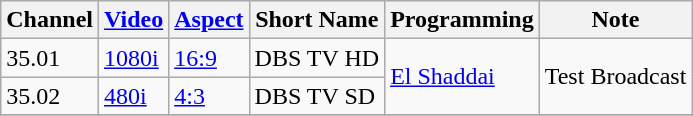<table class="wikitable">
<tr ABS>
<th>Channel</th>
<th><a href='#'>Video</a></th>
<th><a href='#'>Aspect</a></th>
<th>Short Name</th>
<th>Programming</th>
<th>Note</th>
</tr>
<tr>
<td>35.01</td>
<td><a href='#'>1080i</a></td>
<td><a href='#'>16:9</a></td>
<td>DBS TV HD</td>
<td rowspan=2><a href='#'>El Shaddai</a></td>
<td rowspan=2>Test Broadcast</td>
</tr>
<tr>
<td>35.02</td>
<td><a href='#'>480i</a></td>
<td><a href='#'>4:3</a></td>
<td>DBS TV SD</td>
</tr>
<tr>
</tr>
</table>
